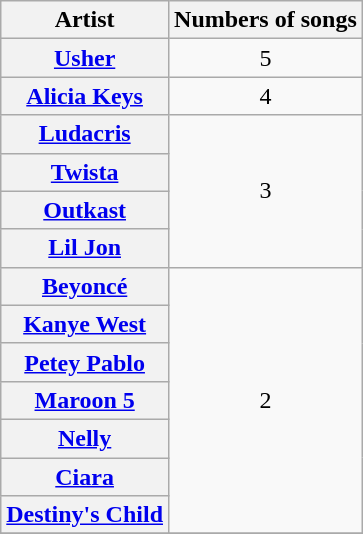<table class="wikitable sortable plainrowheaders" style="text-align:center;">
<tr>
<th scope="col">Artist</th>
<th scope="col">Numbers of songs</th>
</tr>
<tr>
<th scope="row"><a href='#'>Usher</a></th>
<td>5</td>
</tr>
<tr>
<th scope="row"><a href='#'>Alicia Keys</a></th>
<td>4</td>
</tr>
<tr>
<th scope="row"><a href='#'>Ludacris</a></th>
<td rowspan="4">3</td>
</tr>
<tr>
<th scope="row"><a href='#'>Twista</a></th>
</tr>
<tr>
<th scope="row"><a href='#'>Outkast</a></th>
</tr>
<tr>
<th scope="row"><a href='#'>Lil Jon</a></th>
</tr>
<tr>
<th scope="row"><a href='#'>Beyoncé</a></th>
<td rowspan="7">2</td>
</tr>
<tr>
<th scope="row"><a href='#'>Kanye West</a></th>
</tr>
<tr>
<th scope="row"><a href='#'>Petey Pablo</a></th>
</tr>
<tr>
<th scope="row"><a href='#'>Maroon 5</a></th>
</tr>
<tr>
<th scope="row"><a href='#'>Nelly</a></th>
</tr>
<tr>
<th scope="row"><a href='#'>Ciara</a></th>
</tr>
<tr>
<th scope="row"><a href='#'>Destiny's Child</a></th>
</tr>
<tr>
</tr>
</table>
